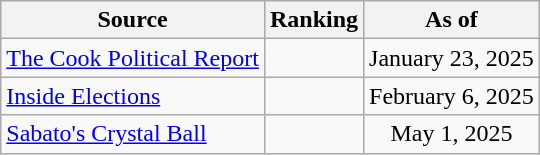<table class="wikitable" style=text-align:center>
<tr>
<th>Source</th>
<th>Ranking</th>
<th>As of</th>
</tr>
<tr>
<td align=left><a href='#'>The Cook Political Report</a></td>
<td></td>
<td>January 23, 2025</td>
</tr>
<tr>
<td align=left><a href='#'>Inside Elections</a></td>
<td></td>
<td>February 6, 2025</td>
</tr>
<tr>
<td align=left><a href='#'>Sabato's Crystal Ball</a></td>
<td></td>
<td>May 1, 2025</td>
</tr>
</table>
